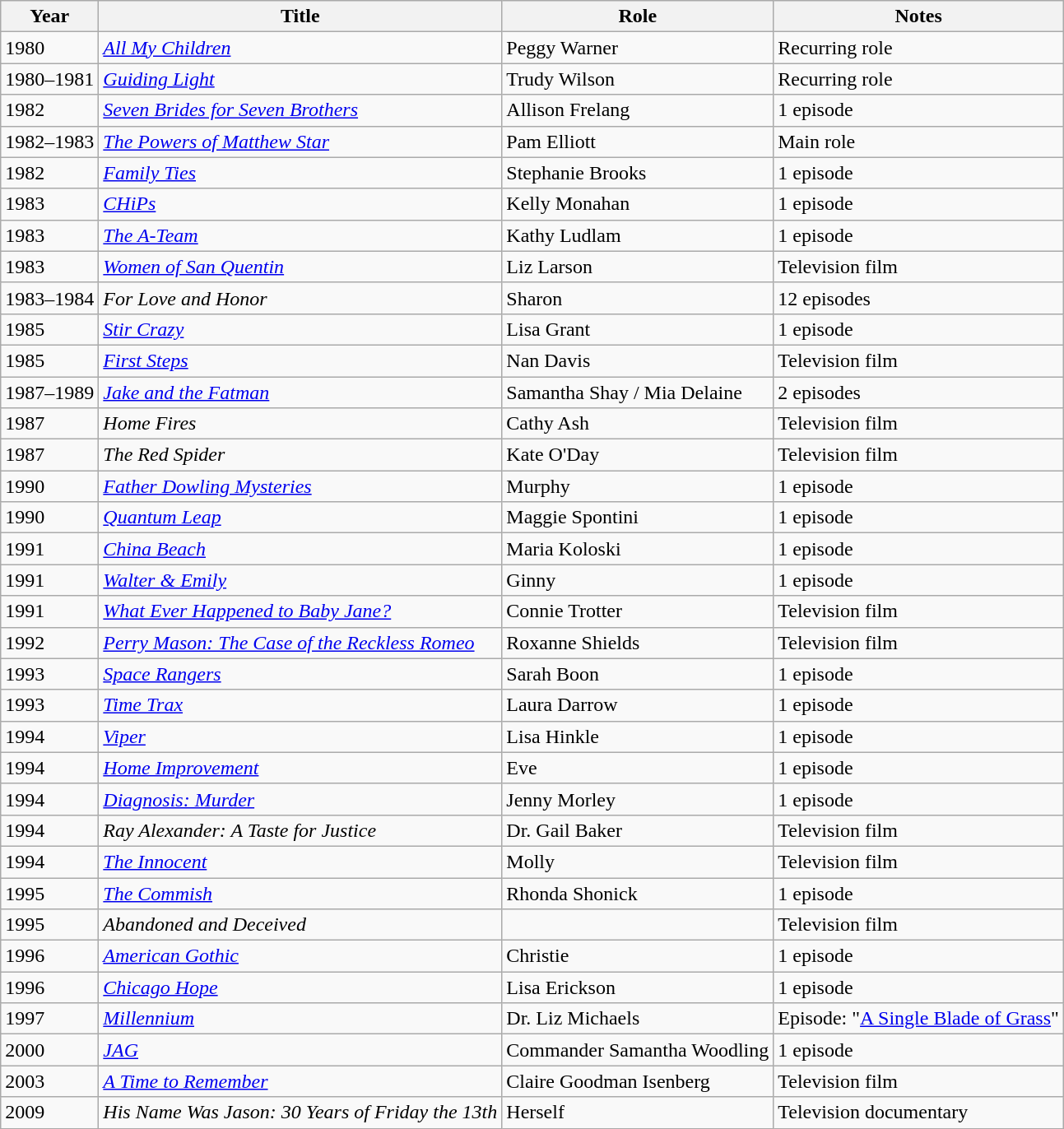<table class="wikitable">
<tr>
<th>Year</th>
<th>Title</th>
<th>Role</th>
<th>Notes</th>
</tr>
<tr>
<td>1980</td>
<td><em><a href='#'>All My Children</a></em></td>
<td>Peggy Warner</td>
<td>Recurring role</td>
</tr>
<tr>
<td>1980–1981</td>
<td><em><a href='#'>Guiding Light</a></em></td>
<td>Trudy Wilson</td>
<td>Recurring role</td>
</tr>
<tr>
<td>1982</td>
<td><em><a href='#'>Seven Brides for Seven Brothers</a></em></td>
<td>Allison Frelang</td>
<td>1 episode</td>
</tr>
<tr>
<td>1982–1983</td>
<td><em><a href='#'>The Powers of Matthew Star</a></em></td>
<td>Pam Elliott</td>
<td>Main role</td>
</tr>
<tr>
<td>1982</td>
<td><em><a href='#'>Family Ties</a></em></td>
<td>Stephanie Brooks</td>
<td>1 episode</td>
</tr>
<tr>
<td>1983</td>
<td><em><a href='#'>CHiPs</a></em></td>
<td>Kelly Monahan</td>
<td>1 episode</td>
</tr>
<tr>
<td>1983</td>
<td><em><a href='#'>The A-Team</a></em></td>
<td>Kathy Ludlam</td>
<td>1 episode</td>
</tr>
<tr>
<td>1983</td>
<td><em><a href='#'>Women of San Quentin</a></em></td>
<td>Liz Larson</td>
<td>Television film</td>
</tr>
<tr>
<td>1983–1984</td>
<td><em>For Love and Honor</em></td>
<td>Sharon</td>
<td>12 episodes</td>
</tr>
<tr>
<td>1985</td>
<td><em><a href='#'>Stir Crazy</a></em></td>
<td>Lisa Grant</td>
<td>1 episode</td>
</tr>
<tr>
<td>1985</td>
<td><em><a href='#'>First Steps</a></em></td>
<td>Nan Davis</td>
<td>Television film</td>
</tr>
<tr>
<td>1987–1989</td>
<td><em><a href='#'>Jake and the Fatman</a></em></td>
<td>Samantha Shay / Mia Delaine</td>
<td>2 episodes</td>
</tr>
<tr>
<td>1987</td>
<td><em>Home Fires</em></td>
<td>Cathy Ash</td>
<td>Television film</td>
</tr>
<tr>
<td>1987</td>
<td><em>The Red Spider</em></td>
<td>Kate O'Day</td>
<td>Television film</td>
</tr>
<tr>
<td>1990</td>
<td><em><a href='#'>Father Dowling Mysteries</a></em></td>
<td>Murphy</td>
<td>1 episode</td>
</tr>
<tr>
<td>1990</td>
<td><em><a href='#'>Quantum Leap</a></em></td>
<td>Maggie Spontini</td>
<td>1 episode</td>
</tr>
<tr>
<td>1991</td>
<td><em><a href='#'>China Beach</a></em></td>
<td>Maria Koloski</td>
<td>1 episode</td>
</tr>
<tr>
<td>1991</td>
<td><em><a href='#'>Walter & Emily</a></em></td>
<td>Ginny</td>
<td>1 episode</td>
</tr>
<tr>
<td>1991</td>
<td><em><a href='#'>What Ever Happened to Baby Jane?</a></em></td>
<td>Connie Trotter</td>
<td>Television film</td>
</tr>
<tr>
<td>1992</td>
<td><em><a href='#'>Perry Mason: The Case of the Reckless Romeo</a></em></td>
<td>Roxanne Shields</td>
<td>Television film</td>
</tr>
<tr>
<td>1993</td>
<td><em><a href='#'>Space Rangers</a></em></td>
<td>Sarah Boon</td>
<td>1 episode</td>
</tr>
<tr>
<td>1993</td>
<td><em><a href='#'>Time Trax</a></em></td>
<td>Laura Darrow</td>
<td>1 episode</td>
</tr>
<tr>
<td>1994</td>
<td><em><a href='#'>Viper</a></em></td>
<td>Lisa Hinkle</td>
<td>1 episode</td>
</tr>
<tr>
<td>1994</td>
<td><em><a href='#'>Home Improvement</a></em></td>
<td>Eve</td>
<td>1 episode</td>
</tr>
<tr>
<td>1994</td>
<td><em><a href='#'>Diagnosis: Murder</a></em></td>
<td>Jenny Morley</td>
<td>1 episode</td>
</tr>
<tr>
<td>1994</td>
<td><em>Ray Alexander: A Taste for Justice</em></td>
<td>Dr. Gail Baker</td>
<td>Television film</td>
</tr>
<tr>
<td>1994</td>
<td><em><a href='#'>The Innocent</a></em></td>
<td>Molly</td>
<td>Television film</td>
</tr>
<tr>
<td>1995</td>
<td><em><a href='#'>The Commish</a></em></td>
<td>Rhonda Shonick</td>
<td>1 episode</td>
</tr>
<tr>
<td>1995</td>
<td><em>Abandoned and Deceived</em></td>
<td></td>
<td>Television film</td>
</tr>
<tr>
<td>1996</td>
<td><em><a href='#'>American Gothic</a></em></td>
<td>Christie</td>
<td>1 episode</td>
</tr>
<tr>
<td>1996</td>
<td><em><a href='#'>Chicago Hope</a></em></td>
<td>Lisa Erickson</td>
<td>1 episode</td>
</tr>
<tr>
<td>1997</td>
<td><em><a href='#'>Millennium</a></em></td>
<td>Dr. Liz Michaels</td>
<td>Episode: "<a href='#'>A Single Blade of Grass</a>"</td>
</tr>
<tr>
<td>2000</td>
<td><em><a href='#'>JAG</a></em></td>
<td>Commander Samantha Woodling</td>
<td>1 episode</td>
</tr>
<tr>
<td>2003</td>
<td><em><a href='#'>A Time to Remember</a></em></td>
<td>Claire Goodman Isenberg</td>
<td>Television film</td>
</tr>
<tr>
<td>2009</td>
<td><em>His Name Was Jason: 30 Years of Friday the 13th</em></td>
<td>Herself</td>
<td>Television documentary</td>
</tr>
</table>
